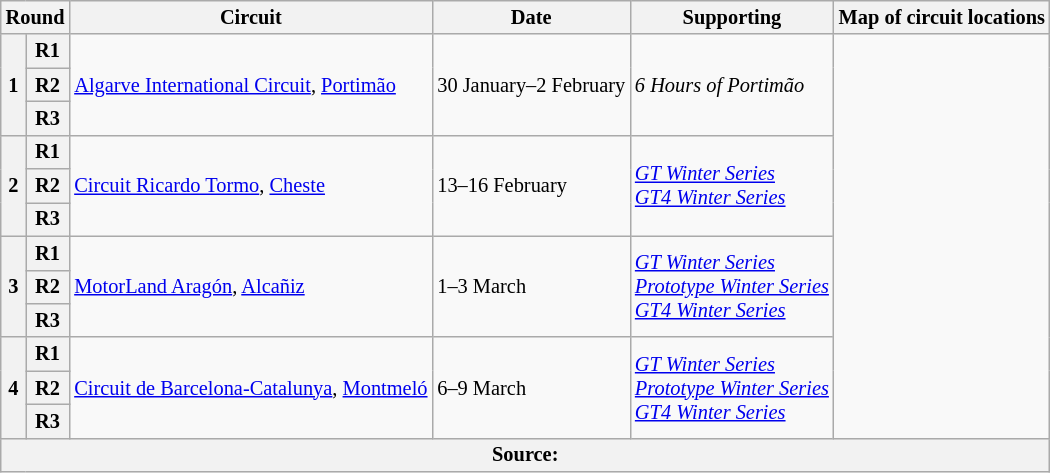<table class="wikitable" style="font-size: 85%">
<tr>
<th colspan="2">Round</th>
<th>Circuit</th>
<th>Date</th>
<th>Supporting</th>
<th>Map of circuit locations</th>
</tr>
<tr>
<th rowspan="3">1</th>
<th>R1</th>
<td rowspan="3"> <a href='#'>Algarve International Circuit</a>, <a href='#'>Portimão</a></td>
<td rowspan="3">30 January–2 February</td>
<td rowspan="3"><em>6 Hours of Portimão</em></td>
<td rowspan="12"></td>
</tr>
<tr>
<th>R2</th>
</tr>
<tr>
<th>R3</th>
</tr>
<tr>
<th rowspan="3">2</th>
<th>R1</th>
<td rowspan="3"> <a href='#'>Circuit Ricardo Tormo</a>, <a href='#'>Cheste</a></td>
<td rowspan="3">13–16 February</td>
<td rowspan="3"><em><a href='#'>GT Winter Series</a><br><a href='#'>GT4 Winter Series</a></em></td>
</tr>
<tr>
<th>R2</th>
</tr>
<tr>
<th>R3</th>
</tr>
<tr>
<th rowspan="3">3</th>
<th>R1</th>
<td rowspan="3"> <a href='#'>MotorLand Aragón</a>, <a href='#'>Alcañiz</a></td>
<td rowspan="3">1–3 March</td>
<td rowspan="3"><em><a href='#'>GT Winter Series</a><br><a href='#'>Prototype Winter Series</a><br><a href='#'>GT4 Winter Series</a></em></td>
</tr>
<tr>
<th>R2</th>
</tr>
<tr>
<th>R3</th>
</tr>
<tr>
<th rowspan="3">4</th>
<th>R1</th>
<td rowspan="3"> <a href='#'>Circuit de Barcelona-Catalunya</a>, <a href='#'>Montmeló</a></td>
<td rowspan="3">6–9 March</td>
<td rowspan="3"><em><a href='#'>GT Winter Series</a><br><a href='#'>Prototype Winter Series</a><br><a href='#'>GT4 Winter Series</a></em></td>
</tr>
<tr>
<th>R2</th>
</tr>
<tr>
<th>R3</th>
</tr>
<tr>
<th colspan="6">Source:</th>
</tr>
</table>
